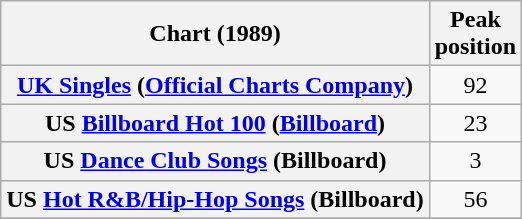<table class="wikitable sortable plainrowheaders">
<tr>
<th scope="col">Chart (1989)</th>
<th scope="col">Peak <br>position</th>
</tr>
<tr>
<th scope="row"><a href='#'>UK Singles</a> (<a href='#'>Official Charts Company</a>)</th>
<td align="center">92</td>
</tr>
<tr>
<th scope="row">US <a href='#'>Billboard Hot 100</a> (<a href='#'>Billboard</a>)</th>
<td align="center">23</td>
</tr>
<tr>
<th scope="row">US <a href='#'>Dance Club Songs</a> (Billboard)</th>
<td align="center">3</td>
</tr>
<tr>
<th scope="row">US <a href='#'>Hot R&B/Hip-Hop Songs</a> (Billboard)</th>
<td align="center">56</td>
</tr>
<tr>
</tr>
</table>
